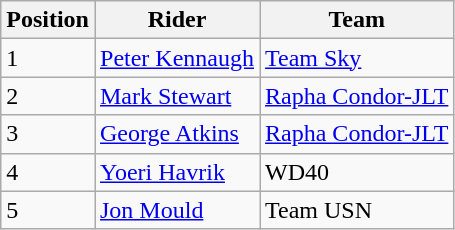<table class="wikitable">
<tr>
<th>Position</th>
<th>Rider</th>
<th>Team</th>
</tr>
<tr>
<td>1</td>
<td><a href='#'>Peter Kennaugh</a></td>
<td><a href='#'>Team Sky</a></td>
</tr>
<tr>
<td>2</td>
<td><a href='#'>Mark Stewart</a></td>
<td><a href='#'>Rapha Condor-JLT</a></td>
</tr>
<tr>
<td>3</td>
<td><a href='#'>George Atkins</a></td>
<td><a href='#'>Rapha Condor-JLT</a></td>
</tr>
<tr>
<td>4</td>
<td><a href='#'>Yoeri Havrik</a></td>
<td>WD40</td>
</tr>
<tr>
<td>5</td>
<td><a href='#'>Jon Mould</a></td>
<td>Team USN</td>
</tr>
</table>
